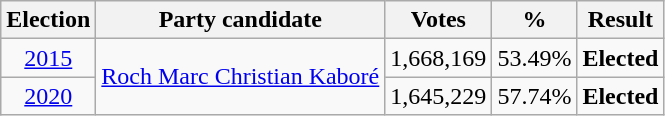<table class="wikitable" style="text-align:center">
<tr>
<th><strong>Election</strong></th>
<th>Party candidate</th>
<th><strong>Votes</strong></th>
<th><strong>%</strong></th>
<th><strong>Result</strong></th>
</tr>
<tr>
<td><a href='#'>2015</a></td>
<td rowspan="2"><a href='#'>Roch Marc Christian Kaboré</a></td>
<td>1,668,169</td>
<td>53.49%</td>
<td><strong>Elected</strong> </td>
</tr>
<tr>
<td><a href='#'>2020</a></td>
<td>1,645,229</td>
<td>57.74%</td>
<td><strong>Elected</strong> </td>
</tr>
</table>
